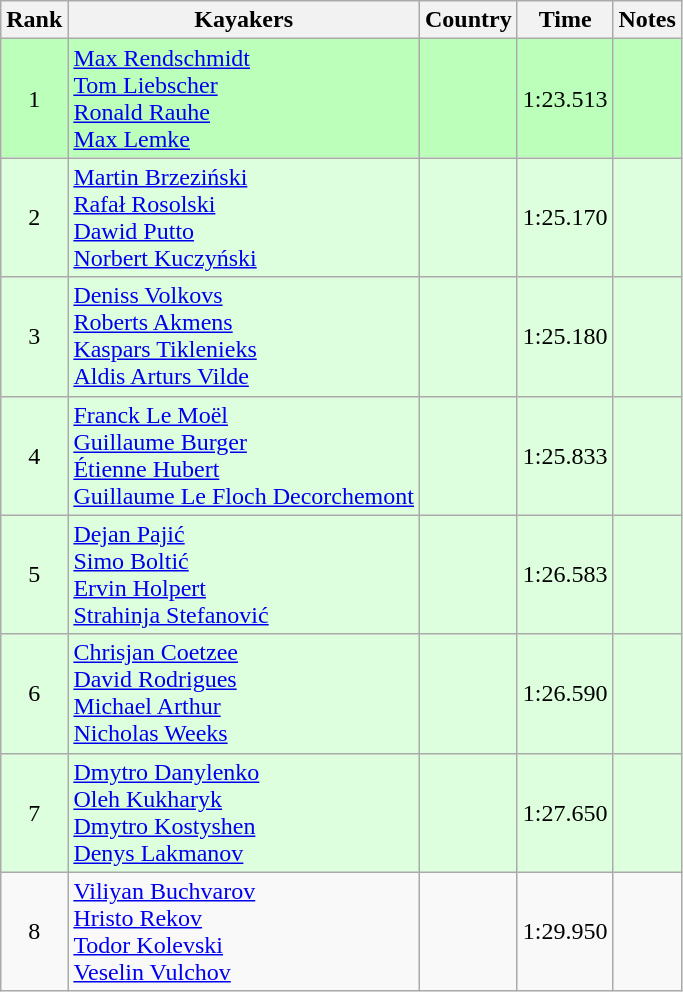<table class="wikitable" style="text-align:center">
<tr>
<th>Rank</th>
<th>Kayakers</th>
<th>Country</th>
<th>Time</th>
<th>Notes</th>
</tr>
<tr bgcolor=bbffbb>
<td>1</td>
<td align="left"><a href='#'>Max Rendschmidt</a><br><a href='#'>Tom Liebscher</a><br><a href='#'>Ronald Rauhe</a><br><a href='#'>Max Lemke</a></td>
<td align="left"></td>
<td>1:23.513</td>
<td></td>
</tr>
<tr bgcolor=ddffdd>
<td>2</td>
<td align="left"><a href='#'>Martin Brzeziński</a><br><a href='#'>Rafał Rosolski</a><br><a href='#'>Dawid Putto</a><br><a href='#'>Norbert Kuczyński</a></td>
<td align="left"></td>
<td>1:25.170</td>
<td></td>
</tr>
<tr bgcolor=ddffdd>
<td>3</td>
<td align="left"><a href='#'>Deniss Volkovs</a><br><a href='#'>Roberts Akmens</a><br><a href='#'>Kaspars Tiklenieks</a><br><a href='#'>Aldis Arturs Vilde</a></td>
<td align="left"></td>
<td>1:25.180</td>
<td></td>
</tr>
<tr bgcolor=ddffdd>
<td>4</td>
<td align="left"><a href='#'>Franck Le Moël</a><br><a href='#'>Guillaume Burger</a><br><a href='#'>Étienne Hubert</a><br><a href='#'>Guillaume Le Floch Decorchemont</a></td>
<td align="left"></td>
<td>1:25.833</td>
<td></td>
</tr>
<tr bgcolor=ddffdd>
<td>5</td>
<td align="left"><a href='#'>Dejan Pajić</a><br><a href='#'>Simo Boltić</a><br><a href='#'>Ervin Holpert</a><br><a href='#'>Strahinja Stefanović</a></td>
<td align="left"></td>
<td>1:26.583</td>
<td></td>
</tr>
<tr bgcolor=ddffdd>
<td>6</td>
<td align="left"><a href='#'>Chrisjan Coetzee</a><br><a href='#'>David Rodrigues</a><br><a href='#'>Michael Arthur</a><br><a href='#'>Nicholas Weeks</a></td>
<td align="left"></td>
<td>1:26.590</td>
<td></td>
</tr>
<tr bgcolor=ddffdd>
<td>7</td>
<td align="left"><a href='#'>Dmytro Danylenko</a><br><a href='#'>Oleh Kukharyk</a><br><a href='#'>Dmytro Kostyshen</a><br><a href='#'>Denys Lakmanov</a></td>
<td align="left"></td>
<td>1:27.650</td>
<td></td>
</tr>
<tr>
<td>8</td>
<td align="left"><a href='#'>Viliyan Buchvarov</a><br><a href='#'>Hristo Rekov</a><br><a href='#'>Todor Kolevski</a><br><a href='#'>Veselin Vulchov</a></td>
<td align="left"></td>
<td>1:29.950</td>
<td></td>
</tr>
</table>
